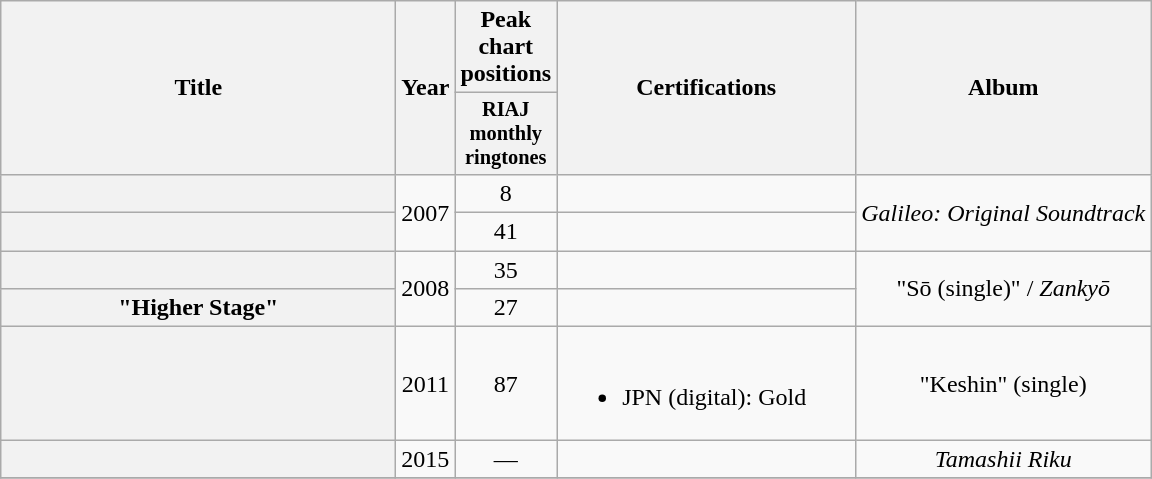<table class="wikitable plainrowheaders" style="text-align:center;">
<tr>
<th scope="col" rowspan="2" style="width:16em;">Title</th>
<th scope="col" rowspan="2">Year</th>
<th scope="col" colspan="1">Peak chart positions</th>
<th scope="col" rowspan="2" style="width:12em;">Certifications</th>
<th scope="col" rowspan="2">Album</th>
</tr>
<tr>
<th style="width:3em;font-size:85%">RIAJ<br>monthly<br>ringtones<br></th>
</tr>
<tr>
<th scope="row"></th>
<td rowspan="2">2007</td>
<td>8</td>
<td></td>
<td rowspan="2"><em>Galileo: Original Soundtrack</em></td>
</tr>
<tr>
<th scope="row"></th>
<td>41</td>
<td></td>
</tr>
<tr>
<th scope="row"></th>
<td rowspan="2">2008</td>
<td>35</td>
<td></td>
<td rowspan="2">"Sō (single)" / <em>Zankyō</em></td>
</tr>
<tr>
<th scope="row">"Higher Stage"</th>
<td>27</td>
<td></td>
</tr>
<tr>
<th scope="row"></th>
<td>2011</td>
<td>87</td>
<td align="left"><br><ul><li>JPN <span>(digital)</span>: Gold</li></ul></td>
<td>"Keshin" (single)</td>
</tr>
<tr>
<th scope="row"></th>
<td>2015</td>
<td>—</td>
<td></td>
<td><em>Tamashii Riku</em></td>
</tr>
<tr>
</tr>
</table>
